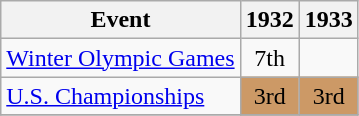<table class="wikitable">
<tr>
<th>Event</th>
<th>1932</th>
<th>1933</th>
</tr>
<tr>
<td><a href='#'>Winter Olympic Games</a></td>
<td align="center">7th</td>
<td></td>
</tr>
<tr>
<td><a href='#'>U.S. Championships</a></td>
<td align="center" bgcolor="cc9966">3rd</td>
<td align="center" bgcolor="cc9966">3rd</td>
</tr>
<tr>
</tr>
</table>
